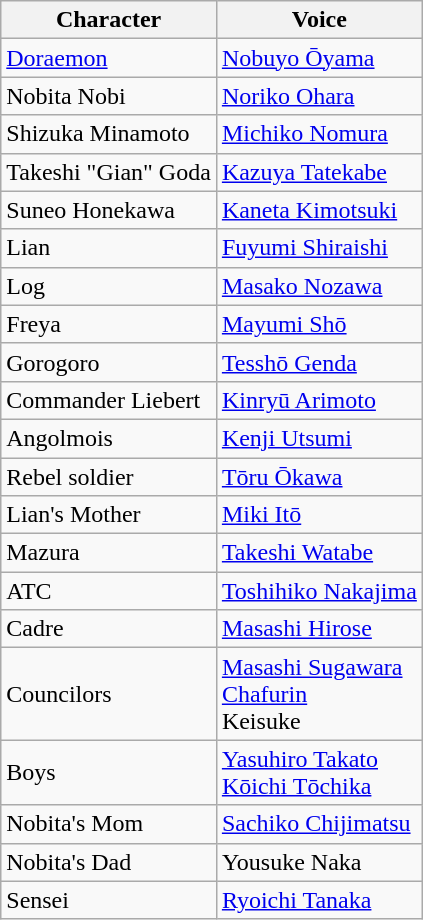<table class="wikitable">
<tr>
<th>Character</th>
<th>Voice</th>
</tr>
<tr>
<td><a href='#'>Doraemon</a></td>
<td><a href='#'>Nobuyo Ōyama</a></td>
</tr>
<tr>
<td>Nobita Nobi</td>
<td><a href='#'>Noriko Ohara</a></td>
</tr>
<tr>
<td>Shizuka Minamoto</td>
<td><a href='#'>Michiko Nomura</a></td>
</tr>
<tr>
<td>Takeshi "Gian" Goda</td>
<td><a href='#'>Kazuya Tatekabe</a></td>
</tr>
<tr>
<td>Suneo Honekawa</td>
<td><a href='#'>Kaneta Kimotsuki</a></td>
</tr>
<tr>
<td>Lian</td>
<td><a href='#'>Fuyumi Shiraishi</a></td>
</tr>
<tr>
<td>Log</td>
<td><a href='#'>Masako Nozawa</a></td>
</tr>
<tr>
<td>Freya</td>
<td><a href='#'>Mayumi Shō</a></td>
</tr>
<tr>
<td>Gorogoro</td>
<td><a href='#'>Tesshō Genda</a></td>
</tr>
<tr>
<td>Commander Liebert</td>
<td><a href='#'>Kinryū Arimoto</a></td>
</tr>
<tr>
<td>Angolmois</td>
<td><a href='#'>Kenji Utsumi</a></td>
</tr>
<tr>
<td>Rebel soldier</td>
<td><a href='#'>Tōru Ōkawa</a></td>
</tr>
<tr>
<td>Lian's Mother</td>
<td><a href='#'>Miki Itō</a></td>
</tr>
<tr>
<td>Mazura</td>
<td><a href='#'>Takeshi Watabe</a></td>
</tr>
<tr>
<td>ATC</td>
<td><a href='#'>Toshihiko Nakajima</a></td>
</tr>
<tr>
<td>Cadre</td>
<td><a href='#'>Masashi Hirose</a></td>
</tr>
<tr>
<td>Councilors</td>
<td><a href='#'>Masashi Sugawara</a><br><a href='#'>Chafurin</a><br>Keisuke</td>
</tr>
<tr>
<td>Boys</td>
<td><a href='#'>Yasuhiro Takato</a><br><a href='#'>Kōichi Tōchika</a></td>
</tr>
<tr>
<td>Nobita's Mom</td>
<td><a href='#'>Sachiko Chijimatsu</a></td>
</tr>
<tr>
<td>Nobita's Dad</td>
<td>Yousuke Naka</td>
</tr>
<tr>
<td>Sensei</td>
<td><a href='#'>Ryoichi Tanaka</a></td>
</tr>
</table>
